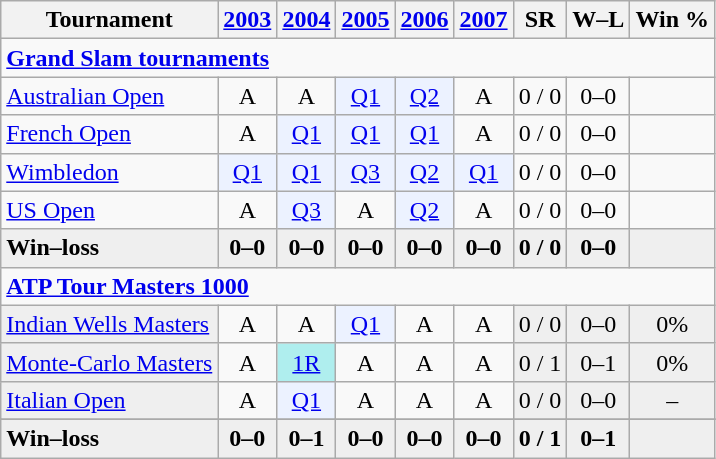<table class=wikitable style=text-align:center>
<tr>
<th>Tournament</th>
<th><a href='#'>2003</a></th>
<th><a href='#'>2004</a></th>
<th><a href='#'>2005</a></th>
<th><a href='#'>2006</a></th>
<th><a href='#'>2007</a></th>
<th>SR</th>
<th>W–L</th>
<th>Win %</th>
</tr>
<tr>
<td colspan=25 style=text-align:left><a href='#'><strong>Grand Slam tournaments</strong></a></td>
</tr>
<tr>
<td align=left><a href='#'>Australian Open</a></td>
<td>A</td>
<td>A</td>
<td bgcolor=ecf2ff><a href='#'>Q1</a></td>
<td bgcolor=ecf2ff><a href='#'>Q2</a></td>
<td>A</td>
<td>0 / 0</td>
<td>0–0</td>
<td></td>
</tr>
<tr>
<td align=left><a href='#'>French Open</a></td>
<td>A</td>
<td bgcolor=ecf2ff><a href='#'>Q1</a></td>
<td bgcolor=ecf2ff><a href='#'>Q1</a></td>
<td bgcolor=ecf2ff><a href='#'>Q1</a></td>
<td>A</td>
<td>0 / 0</td>
<td>0–0</td>
<td></td>
</tr>
<tr>
<td align=left><a href='#'>Wimbledon</a></td>
<td bgcolor=ecf2ff><a href='#'>Q1</a></td>
<td bgcolor=ecf2ff><a href='#'>Q1</a></td>
<td bgcolor=ecf2ff><a href='#'>Q3</a></td>
<td bgcolor=ecf2ff><a href='#'>Q2</a></td>
<td bgcolor=ecf2ff><a href='#'>Q1</a></td>
<td>0 / 0</td>
<td>0–0</td>
<td></td>
</tr>
<tr>
<td align=left><a href='#'>US Open</a></td>
<td>A</td>
<td bgcolor=ecf2ff><a href='#'>Q3</a></td>
<td>A</td>
<td bgcolor=ecf2ff><a href='#'>Q2</a></td>
<td>A</td>
<td>0 / 0</td>
<td>0–0</td>
<td></td>
</tr>
<tr style=font-weight:bold;background:#efefef>
<td style=text-align:left>Win–loss</td>
<td>0–0</td>
<td>0–0</td>
<td>0–0</td>
<td>0–0</td>
<td>0–0</td>
<td>0 / 0</td>
<td>0–0</td>
<td></td>
</tr>
<tr>
<td colspan=25 style=text-align:left><strong><a href='#'>ATP Tour Masters 1000</a></strong></td>
</tr>
<tr>
<td bgcolor=efefef align=left><a href='#'>Indian Wells Masters</a></td>
<td>A</td>
<td>A</td>
<td bgcolor=ecf2ff><a href='#'>Q1</a></td>
<td>A</td>
<td>A</td>
<td bgcolor=efefef>0 / 0</td>
<td bgcolor=efefef>0–0</td>
<td bgcolor=efefef>0%</td>
</tr>
<tr>
<td bgcolor=efefef align=left><a href='#'>Monte-Carlo Masters</a></td>
<td>A</td>
<td bgcolor=afeeee><a href='#'>1R</a></td>
<td>A</td>
<td>A</td>
<td>A</td>
<td bgcolor=efefef>0 / 1</td>
<td bgcolor=efefef>0–1</td>
<td bgcolor=efefef>0%</td>
</tr>
<tr>
<td bgcolor=efefef align=left><a href='#'>Italian Open</a></td>
<td>A</td>
<td bgcolor=ecf2ff><a href='#'>Q1</a></td>
<td>A</td>
<td>A</td>
<td>A</td>
<td bgcolor=efefef>0 / 0</td>
<td bgcolor=efefef>0–0</td>
<td bgcolor=efefef>–</td>
</tr>
<tr>
</tr>
<tr style=font-weight:bold;background:#efefef>
<td style=text-align:left>Win–loss</td>
<td>0–0</td>
<td>0–1</td>
<td>0–0</td>
<td>0–0</td>
<td>0–0</td>
<td>0 / 1</td>
<td>0–1</td>
<td></td>
</tr>
</table>
